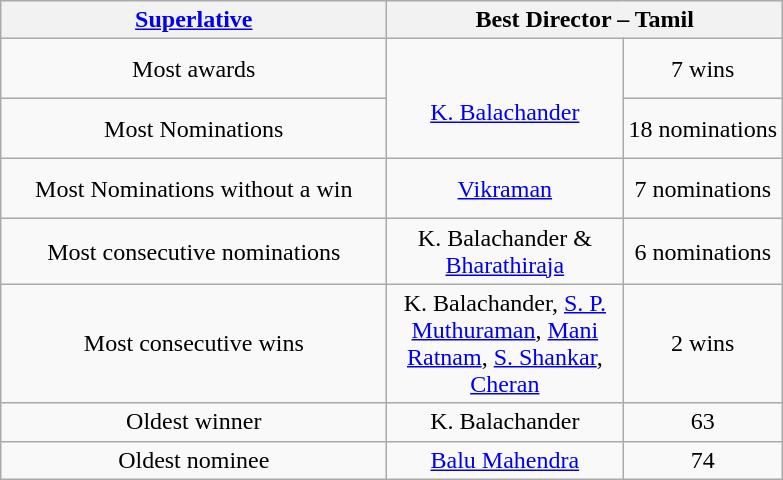<table class="wikitable" style="text-align: center">
<tr>
<th width="25"><strong><a href='#'>Superlative</a></strong></th>
<th colspan="2" style="width:100px;">Best Director – Tamil</th>
</tr>
<tr style="height:2.5em;">
<td style="width:250px;">Most awards</td>
<td rowspan="2" style="width:150px;"><br><a href='#'>K. Balachander</a></td>
<td>7 wins</td>
</tr>
<tr style="height:2.5em;">
<td>Most Nominations</td>
<td>18 nominations</td>
</tr>
<tr style="height:2.5em;">
<td>Most Nominations without a win</td>
<td><a href='#'>Vikraman</a></td>
<td>7 nominations</td>
</tr>
<tr style=height:2.5em;">
<td>Most consecutive nominations</td>
<td>K. Balachander & <a href='#'>Bharathiraja</a></td>
<td>6 nominations</td>
</tr>
<tr style=height:2.5em;">
<td>Most consecutive wins</td>
<td>K. Balachander, <a href='#'>S. P. Muthuraman</a>, <a href='#'>Mani Ratnam</a>, <a href='#'>S. Shankar</a>, <a href='#'>Cheran</a></td>
<td>2 wins</td>
</tr>
<tr>
<td>Oldest winner</td>
<td>K. Balachander</td>
<td>63</td>
</tr>
<tr>
<td>Oldest nominee</td>
<td><a href='#'>Balu Mahendra</a></td>
<td>74</td>
</tr>
</table>
